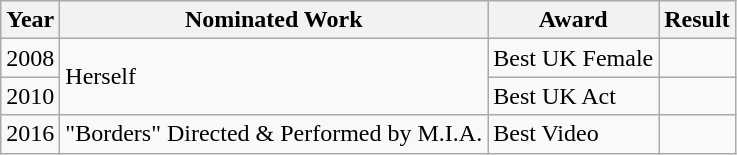<table class="wikitable">
<tr>
<th>Year</th>
<th>Nominated Work</th>
<th>Award</th>
<th>Result</th>
</tr>
<tr>
<td>2008</td>
<td rowspan="2">Herself</td>
<td>Best UK Female</td>
<td></td>
</tr>
<tr>
<td>2010</td>
<td>Best UK Act</td>
<td></td>
</tr>
<tr>
<td>2016</td>
<td>"Borders" Directed & Performed by M.I.A.</td>
<td>Best Video</td>
<td></td>
</tr>
</table>
